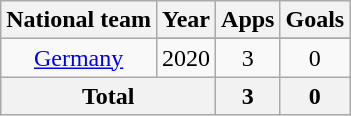<table class="wikitable" style="text-align:center">
<tr>
<th>National team</th>
<th>Year</th>
<th>Apps</th>
<th>Goals</th>
</tr>
<tr>
<td rowspan="2"><a href='#'>Germany</a></td>
</tr>
<tr>
<td>2020</td>
<td>3</td>
<td>0</td>
</tr>
<tr>
<th colspan="2">Total</th>
<th>3</th>
<th>0</th>
</tr>
</table>
